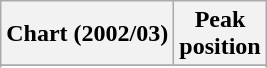<table class="wikitable plainrowheaders" style="text-align:center">
<tr>
<th scope="col">Chart (2002/03)</th>
<th scope="col">Peak<br>position</th>
</tr>
<tr>
</tr>
<tr>
</tr>
</table>
